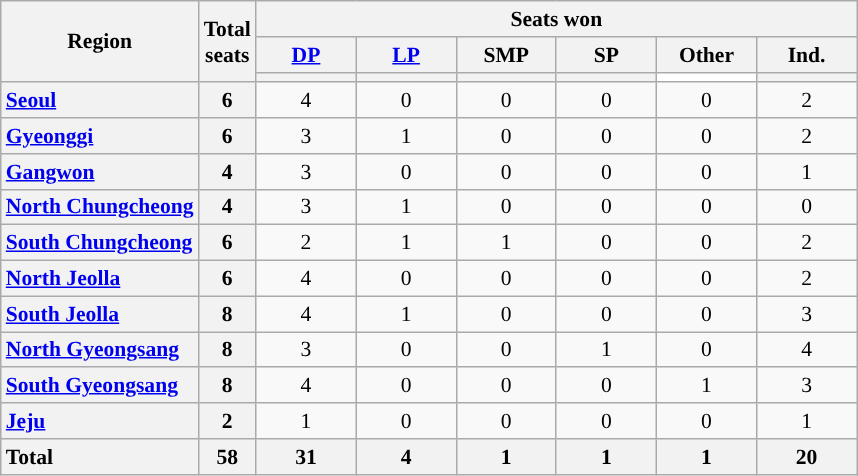<table class="wikitable" style="text-align:center; font-size: 0.9em">
<tr>
<th rowspan="3">Region</th>
<th rowspan="3">Total<br>seats</th>
<th colspan="6">Seats won</th>
</tr>
<tr>
<th class="unsortable" style="width:60px"><a href='#'>DP</a></th>
<th class="unsortable" style="width:60px"><a href='#'>LP</a></th>
<th class="unsortable" style="width:60px">SMP</th>
<th class="unsortable" style="width:60px">SP</th>
<th class="unsortable" style="width:60px">Other</th>
<th class="unsortable" style="width:60px">Ind.</th>
</tr>
<tr>
<th style="background:"></th>
<th style="background:"></th>
<th style="background:"></th>
<th style="background:"></th>
<th style="background:white"></th>
<th style="background:"></th>
</tr>
<tr>
<th style="text-align: left"><a href='#'>Seoul</a></th>
<th>6</th>
<td>4</td>
<td>0</td>
<td>0</td>
<td>0</td>
<td>0</td>
<td>2</td>
</tr>
<tr>
<th style="text-align: left"><a href='#'>Gyeonggi</a></th>
<th>6</th>
<td>3</td>
<td>1</td>
<td>0</td>
<td>0</td>
<td>0</td>
<td>2</td>
</tr>
<tr>
<th style="text-align: left"><a href='#'>Gangwon</a></th>
<th>4</th>
<td>3</td>
<td>0</td>
<td>0</td>
<td>0</td>
<td>0</td>
<td>1</td>
</tr>
<tr>
<th style="text-align: left"><a href='#'>North Chungcheong</a></th>
<th>4</th>
<td>3</td>
<td>1</td>
<td>0</td>
<td>0</td>
<td>0</td>
<td>0</td>
</tr>
<tr>
<th style="text-align: left"><a href='#'>South Chungcheong</a></th>
<th>6</th>
<td>2</td>
<td>1</td>
<td>1</td>
<td>0</td>
<td>0</td>
<td>2</td>
</tr>
<tr>
<th style="text-align: left"><a href='#'>North Jeolla</a></th>
<th>6</th>
<td>4</td>
<td>0</td>
<td>0</td>
<td>0</td>
<td>0</td>
<td>2</td>
</tr>
<tr>
<th style="text-align: left"><a href='#'>South Jeolla</a></th>
<th>8</th>
<td>4</td>
<td>1</td>
<td>0</td>
<td>0</td>
<td>0</td>
<td>3</td>
</tr>
<tr>
<th style="text-align: left"><a href='#'>North Gyeongsang</a></th>
<th>8</th>
<td>3</td>
<td>0</td>
<td>0</td>
<td>1</td>
<td>0</td>
<td>4</td>
</tr>
<tr>
<th style="text-align: left"><a href='#'>South Gyeongsang</a></th>
<th>8</th>
<td>4</td>
<td>0</td>
<td>0</td>
<td>0</td>
<td>1</td>
<td>3</td>
</tr>
<tr>
<th style="text-align: left"><a href='#'>Jeju</a></th>
<th>2</th>
<td>1</td>
<td>0</td>
<td>0</td>
<td>0</td>
<td>0</td>
<td>1</td>
</tr>
<tr class="sortbottom">
<th style="text-align: left">Total</th>
<th>58</th>
<th>31</th>
<th>4</th>
<th>1</th>
<th>1</th>
<th>1</th>
<th>20</th>
</tr>
</table>
